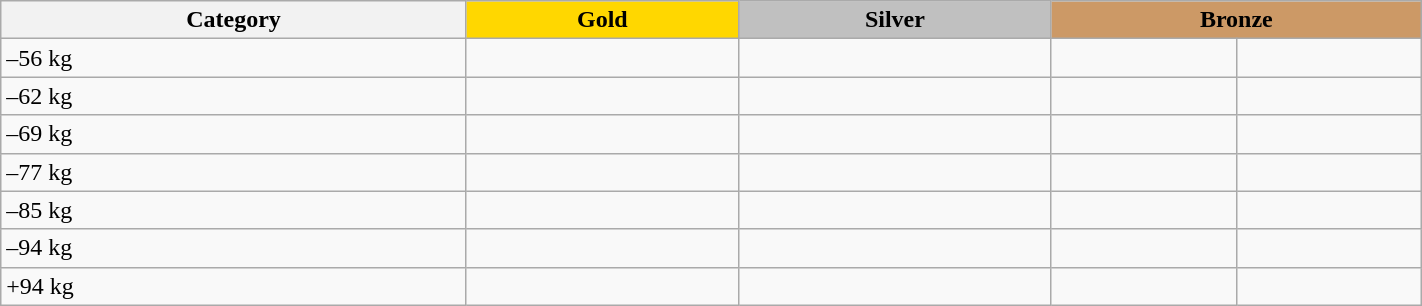<table class=wikitable width=75%>
<tr>
<th>Category</th>
<th style="background: gold">Gold</th>
<th style="background: silver">Silver</th>
<th style="background: #cc9966" colspan=2>Bronze</th>
</tr>
<tr>
<td>–56 kg</td>
<td></td>
<td></td>
<td></td>
<td></td>
</tr>
<tr>
<td>–62 kg</td>
<td></td>
<td></td>
<td></td>
<td></td>
</tr>
<tr>
<td>–69 kg</td>
<td></td>
<td></td>
<td></td>
<td></td>
</tr>
<tr>
<td>–77 kg</td>
<td></td>
<td></td>
<td></td>
<td></td>
</tr>
<tr>
<td>–85 kg</td>
<td></td>
<td></td>
<td></td>
<td></td>
</tr>
<tr>
<td>–94 kg</td>
<td></td>
<td></td>
<td></td>
<td></td>
</tr>
<tr>
<td>+94 kg</td>
<td></td>
<td></td>
<td></td>
<td></td>
</tr>
</table>
